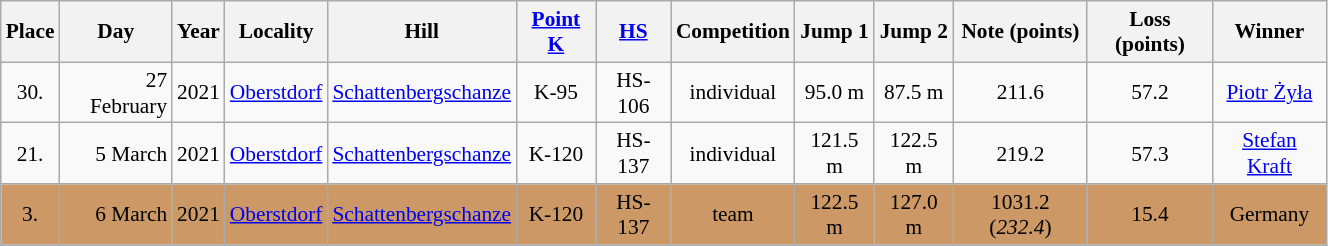<table width=70% class=wikitable style="font-size: 89%; text-align:center">
<tr>
<th>Place</th>
<th>Day</th>
<th>Year</th>
<th>Locality</th>
<th>Hill</th>
<th><a href='#'>Point K</a></th>
<th><a href='#'>HS</a></th>
<th>Competition</th>
<th>Jump 1</th>
<th>Jump 2</th>
<th>Note (points)</th>
<th>Loss (points)</th>
<th>Winner</th>
</tr>
<tr>
<td>30.</td>
<td align=right>27 February</td>
<td>2021</td>
<td align=left><a href='#'>Oberstdorf</a></td>
<td align=left><a href='#'>Schattenbergschanze</a></td>
<td>K-95</td>
<td>HS-106</td>
<td>individual</td>
<td>95.0 m</td>
<td>87.5 m</td>
<td>211.6</td>
<td>57.2</td>
<td><a href='#'>Piotr Żyła</a></td>
</tr>
<tr>
<td>21.</td>
<td align=right>5 March</td>
<td>2021</td>
<td align=left><a href='#'>Oberstdorf</a></td>
<td align=left><a href='#'>Schattenbergschanze</a></td>
<td>K-120</td>
<td>HS-137</td>
<td>individual</td>
<td>121.5 m</td>
<td>122.5 m</td>
<td>219.2</td>
<td>57.3</td>
<td><a href='#'>Stefan Kraft</a></td>
</tr>
<tr bgcolor=CC9966>
<td>3. </td>
<td align=right>6 March</td>
<td>2021</td>
<td align=left><a href='#'>Oberstdorf</a></td>
<td align=left><a href='#'>Schattenbergschanze</a></td>
<td>K-120</td>
<td>HS-137</td>
<td>team</td>
<td>122.5 m</td>
<td>127.0 m</td>
<td>1031.2 (<em>232.4</em>)</td>
<td>15.4</td>
<td>Germany</td>
</tr>
</table>
